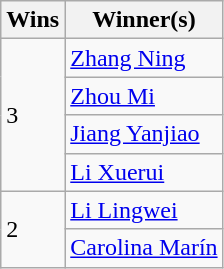<table class="wikitable">
<tr>
<th>Wins</th>
<th>Winner(s)</th>
</tr>
<tr>
<td rowspan="4">3</td>
<td><a href='#'>Zhang Ning</a> </td>
</tr>
<tr>
<td><a href='#'>Zhou Mi</a> </td>
</tr>
<tr>
<td><a href='#'>Jiang Yanjiao</a> </td>
</tr>
<tr>
<td><a href='#'>Li Xuerui</a> </td>
</tr>
<tr>
<td rowspan="3">2</td>
<td><a href='#'>Li Lingwei</a> </td>
</tr>
<tr>
<td><a href='#'>Carolina Marín</a> </td>
</tr>
</table>
